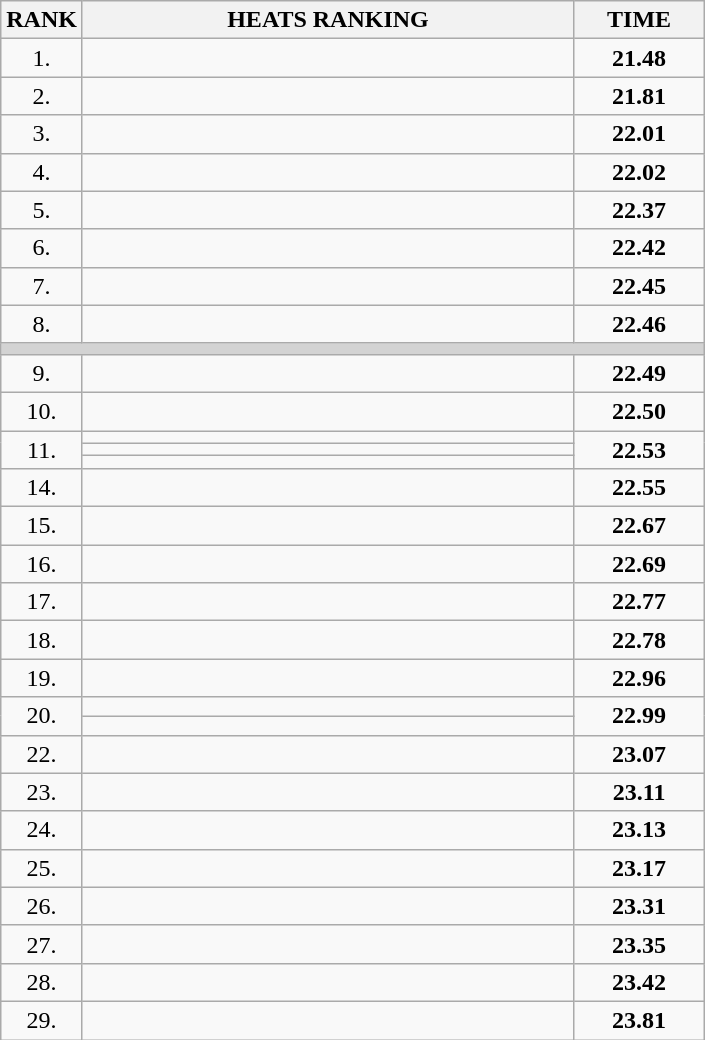<table class="wikitable">
<tr>
<th>RANK</th>
<th style="width: 20em">HEATS RANKING</th>
<th style="width: 5em">TIME</th>
</tr>
<tr>
<td align="center">1.</td>
<td></td>
<td align="center"><strong>21.48</strong></td>
</tr>
<tr>
<td align="center">2.</td>
<td></td>
<td align="center"><strong>21.81</strong></td>
</tr>
<tr>
<td align="center">3.</td>
<td></td>
<td align="center"><strong>22.01</strong></td>
</tr>
<tr>
<td align="center">4.</td>
<td></td>
<td align="center"><strong>22.02 </strong></td>
</tr>
<tr>
<td align="center">5.</td>
<td></td>
<td align="center"><strong>22.37 </strong></td>
</tr>
<tr>
<td align="center">6.</td>
<td></td>
<td align="center"><strong>22.42 </strong></td>
</tr>
<tr>
<td align="center">7.</td>
<td></td>
<td align="center"><strong>22.45 </strong></td>
</tr>
<tr>
<td align="center">8.</td>
<td></td>
<td align="center"><strong>22.46 </strong></td>
</tr>
<tr>
<td colspan=3 bgcolor=lightgray></td>
</tr>
<tr>
<td align="center">9.</td>
<td></td>
<td align="center"><strong>22.49</strong></td>
</tr>
<tr>
<td align="center">10.</td>
<td></td>
<td align="center"><strong>22.50 </strong></td>
</tr>
<tr>
<td rowspan=3 align="center">11.</td>
<td></td>
<td rowspan=3 align="center"><strong>22.53</strong></td>
</tr>
<tr>
<td></td>
</tr>
<tr>
<td></td>
</tr>
<tr>
<td align="center">14.</td>
<td></td>
<td align="center"><strong>22.55 </strong></td>
</tr>
<tr>
<td align="center">15.</td>
<td></td>
<td align="center"><strong>22.67 </strong></td>
</tr>
<tr>
<td align="center">16.</td>
<td></td>
<td align="center"><strong>22.69 </strong></td>
</tr>
<tr>
<td align="center">17.</td>
<td></td>
<td align="center"><strong>22.77 </strong></td>
</tr>
<tr>
<td align="center">18.</td>
<td></td>
<td align="center"><strong>22.78 </strong></td>
</tr>
<tr>
<td align="center">19.</td>
<td></td>
<td align="center"><strong>22.96 </strong></td>
</tr>
<tr>
<td rowspan=2 align="center">20.</td>
<td></td>
<td rowspan=2 align="center"><strong>22.99</strong></td>
</tr>
<tr>
<td></td>
</tr>
<tr>
<td align="center">22.</td>
<td></td>
<td align="center"><strong>23.07 </strong></td>
</tr>
<tr>
<td align="center">23.</td>
<td></td>
<td align="center"><strong>23.11 </strong></td>
</tr>
<tr>
<td align="center">24.</td>
<td></td>
<td align="center"><strong>23.13 </strong></td>
</tr>
<tr>
<td align="center">25.</td>
<td></td>
<td align="center"><strong>23.17 </strong></td>
</tr>
<tr>
<td align="center">26.</td>
<td></td>
<td align="center"><strong>23.31 </strong></td>
</tr>
<tr>
<td align="center">27.</td>
<td></td>
<td align="center"><strong>23.35 </strong></td>
</tr>
<tr>
<td align="center">28.</td>
<td></td>
<td align="center"><strong>23.42 </strong></td>
</tr>
<tr>
<td align="center">29.</td>
<td></td>
<td align="center"><strong>23.81 </strong></td>
</tr>
</table>
